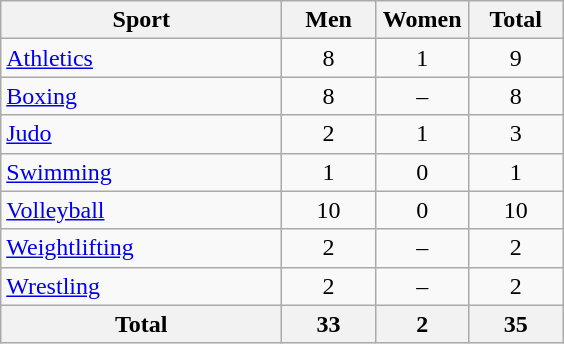<table class="wikitable sortable" style="text-align:center;">
<tr>
<th width=180>Sport</th>
<th width=55>Men</th>
<th width=55>Women</th>
<th width=55>Total</th>
</tr>
<tr>
<td align=left><a href='#'>Athletics</a></td>
<td>8</td>
<td>1</td>
<td>9</td>
</tr>
<tr>
<td align=left><a href='#'>Boxing</a></td>
<td>8</td>
<td>–</td>
<td>8</td>
</tr>
<tr>
<td align=left><a href='#'>Judo</a></td>
<td>2</td>
<td>1</td>
<td>3</td>
</tr>
<tr>
<td align=left><a href='#'>Swimming</a></td>
<td>1</td>
<td>0</td>
<td>1</td>
</tr>
<tr>
<td align=left><a href='#'>Volleyball</a></td>
<td>10</td>
<td>0</td>
<td>10</td>
</tr>
<tr>
<td align=left><a href='#'>Weightlifting</a></td>
<td>2</td>
<td>–</td>
<td>2</td>
</tr>
<tr>
<td align=left><a href='#'>Wrestling</a></td>
<td>2</td>
<td>–</td>
<td>2</td>
</tr>
<tr>
<th>Total</th>
<th>33</th>
<th>2</th>
<th>35</th>
</tr>
</table>
